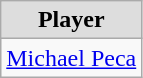<table class="wikitable">
<tr style="text-align:center; background:#ddd;">
<td><strong>Player</strong></td>
</tr>
<tr>
<td><a href='#'>Michael Peca</a></td>
</tr>
</table>
